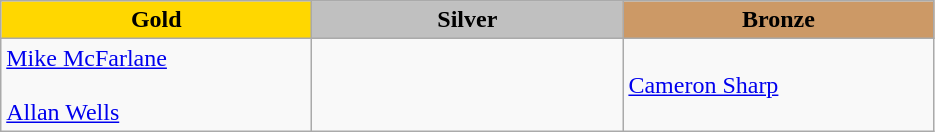<table class="wikitable" style="text-align:left">
<tr align="center">
<td width=200 bgcolor=gold><strong>Gold</strong></td>
<td width=200 bgcolor=silver><strong>Silver</strong></td>
<td width=200 bgcolor=CC9966><strong>Bronze</strong></td>
</tr>
<tr>
<td><a href='#'>Mike McFarlane</a><br><em></em><br><a href='#'>Allan Wells</a><br><em></em></td>
<td></td>
<td><a href='#'>Cameron Sharp</a><br><em></em></td>
</tr>
</table>
